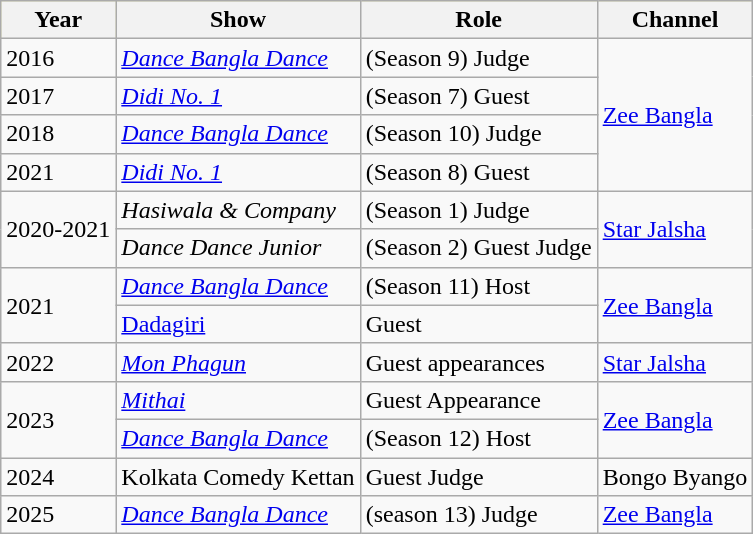<table class="wikitable">
<tr style="background:#ff9; text-align:center;">
<th>Year</th>
<th>Show</th>
<th>Role</th>
<th>Channel</th>
</tr>
<tr>
<td>2016</td>
<td><em><a href='#'>Dance Bangla Dance </a></em></td>
<td>(Season 9) Judge</td>
<td rowspan="4"><a href='#'>Zee Bangla</a></td>
</tr>
<tr>
<td>2017</td>
<td><em><a href='#'>Didi No. 1</a></em></td>
<td>(Season 7) Guest</td>
</tr>
<tr>
<td>2018</td>
<td><em><a href='#'>Dance Bangla Dance</a></em></td>
<td>(Season 10) Judge</td>
</tr>
<tr>
<td>2021</td>
<td><em><a href='#'>Didi No. 1</a></em></td>
<td>(Season 8) Guest</td>
</tr>
<tr>
<td rowspan="2">2020-2021</td>
<td><em>Hasiwala & Company</em></td>
<td>(Season 1) Judge</td>
<td rowspan="2"><a href='#'>Star Jalsha</a></td>
</tr>
<tr>
<td><em>Dance Dance Junior</em></td>
<td>(Season 2)  Guest Judge</td>
</tr>
<tr>
<td rowspan="2">2021</td>
<td><em><a href='#'>Dance Bangla Dance </a></em></td>
<td>(Season 11) Host</td>
<td rowspan="2"><a href='#'>Zee Bangla</a></td>
</tr>
<tr>
<td><a href='#'>Dadagiri</a></td>
<td>Guest</td>
</tr>
<tr>
<td>2022</td>
<td><em><a href='#'>Mon Phagun</a></em></td>
<td>Guest appearances</td>
<td><a href='#'>Star Jalsha</a></td>
</tr>
<tr>
<td rowspan="2">2023</td>
<td><em><a href='#'>Mithai</a></em></td>
<td>Guest Appearance</td>
<td rowspan="2"><a href='#'>Zee Bangla</a></td>
</tr>
<tr>
<td><em><a href='#'>Dance Bangla Dance </a></em></td>
<td>(Season 12) Host</td>
</tr>
<tr>
<td>2024</td>
<td>Kolkata Comedy Kettan</td>
<td>Guest Judge</td>
<td>Bongo Byango</td>
</tr>
<tr>
<td>2025</td>
<td><em><a href='#'>Dance Bangla Dance</a></em></td>
<td>(season 13) Judge</td>
<td><a href='#'>Zee Bangla</a></td>
</tr>
</table>
